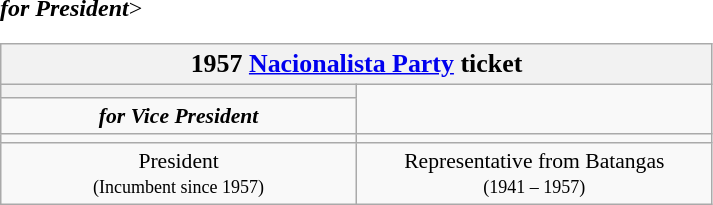<table class=wikitable style="font-size:90%; text-align:center">
<tr>
<th colspan=2><big>1957 <a href='#'>Nacionalista Party</a> ticket</big></th>
</tr>
<tr>
<th style="width:3em; font-size:135%; background:></th>
<th style="width:3em; font-size:135%; background:></th>
</tr>
<tr style="color:#000; font-size:100%; background:#>
<td style="width:200px;"><strong><em>for President</em></strong></td>
<td style="width:200px;"><strong><em>for Vice President</em></strong></td>
</tr>
<tr <--Do not add a generic image here, that would be forbidden under WP:IPH-->>
<td></td>
<td></td>
</tr>
<tr>
<td style=width:16em>President<br><small>(Incumbent since 1957)</small></td>
<td style=width:16em>Representative from Batangas<br><small>(1941 – 1957)</small></td>
</tr>
</table>
